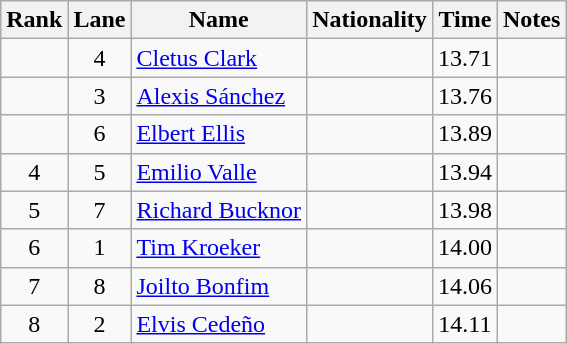<table class="wikitable sortable" style="text-align:center">
<tr>
<th>Rank</th>
<th>Lane</th>
<th>Name</th>
<th>Nationality</th>
<th>Time</th>
<th>Notes</th>
</tr>
<tr>
<td></td>
<td>4</td>
<td align=left><a href='#'>Cletus Clark</a></td>
<td align=left></td>
<td>13.71</td>
<td></td>
</tr>
<tr>
<td></td>
<td>3</td>
<td align=left><a href='#'>Alexis Sánchez</a></td>
<td align=left></td>
<td>13.76</td>
<td></td>
</tr>
<tr>
<td></td>
<td>6</td>
<td align=left><a href='#'>Elbert Ellis</a></td>
<td align=left></td>
<td>13.89</td>
<td></td>
</tr>
<tr>
<td>4</td>
<td>5</td>
<td align=left><a href='#'>Emilio Valle</a></td>
<td align=left></td>
<td>13.94</td>
<td></td>
</tr>
<tr>
<td>5</td>
<td>7</td>
<td align=left><a href='#'>Richard Bucknor</a></td>
<td align=left></td>
<td>13.98</td>
<td></td>
</tr>
<tr>
<td>6</td>
<td>1</td>
<td align=left><a href='#'>Tim Kroeker</a></td>
<td align=left></td>
<td>14.00</td>
<td></td>
</tr>
<tr>
<td>7</td>
<td>8</td>
<td align=left><a href='#'>Joilto Bonfim</a></td>
<td align=left></td>
<td>14.06</td>
<td></td>
</tr>
<tr>
<td>8</td>
<td>2</td>
<td align=left><a href='#'>Elvis Cedeño</a></td>
<td align=left></td>
<td>14.11</td>
<td></td>
</tr>
</table>
